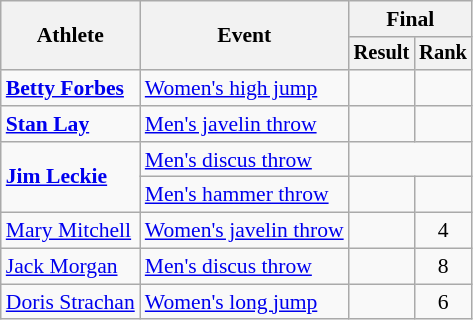<table class=wikitable style=font-size:90%>
<tr>
<th rowspan=2>Athlete</th>
<th rowspan=2>Event</th>
<th colspan=2>Final</th>
</tr>
<tr style=font-size:95%>
<th>Result</th>
<th>Rank</th>
</tr>
<tr align=center>
<td align=left><strong><a href='#'>Betty Forbes</a></strong></td>
<td align=left><a href='#'>Women's high jump</a></td>
<td></td>
<td></td>
</tr>
<tr align=center>
<td align=left><strong><a href='#'>Stan Lay</a></strong></td>
<td align=left><a href='#'>Men's javelin throw</a></td>
<td></td>
<td></td>
</tr>
<tr align=center>
<td align=left rowspan=2><strong><a href='#'>Jim Leckie</a></strong></td>
<td align=left><a href='#'>Men's discus throw</a></td>
<td colspan=2></td>
</tr>
<tr align=center>
<td align=left><a href='#'>Men's hammer throw</a></td>
<td></td>
<td></td>
</tr>
<tr align=center>
<td align=left><a href='#'>Mary Mitchell</a></td>
<td align=left><a href='#'>Women's javelin throw</a></td>
<td></td>
<td>4</td>
</tr>
<tr align=center>
<td align=left><a href='#'>Jack Morgan</a></td>
<td align=left><a href='#'>Men's discus throw</a></td>
<td></td>
<td>8</td>
</tr>
<tr align=center>
<td align=left><a href='#'>Doris Strachan</a></td>
<td align=left><a href='#'>Women's long jump</a></td>
<td></td>
<td>6</td>
</tr>
</table>
